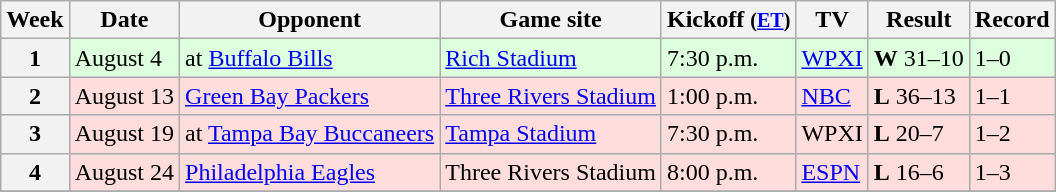<table class="wikitable">
<tr>
<th>Week</th>
<th>Date</th>
<th>Opponent</th>
<th>Game site</th>
<th>Kickoff <small>(<a href='#'>ET</a>)</small></th>
<th>TV</th>
<th>Result</th>
<th>Record</th>
</tr>
<tr style="background:#ddffdd;">
<th>1</th>
<td>August 4</td>
<td>at <a href='#'>Buffalo Bills</a></td>
<td><a href='#'>Rich Stadium</a></td>
<td>7:30 p.m.</td>
<td><a href='#'>WPXI</a></td>
<td><strong>W</strong> 31–10</td>
<td>1–0</td>
</tr>
<tr style="background:#ffdddd;">
<th>2</th>
<td>August 13</td>
<td><a href='#'>Green Bay Packers</a></td>
<td><a href='#'>Three Rivers Stadium</a></td>
<td>1:00 p.m.</td>
<td><a href='#'>NBC</a></td>
<td><strong>L</strong> 36–13</td>
<td>1–1</td>
</tr>
<tr style="background: #ffdddd;">
<th>3</th>
<td>August 19</td>
<td>at <a href='#'>Tampa Bay Buccaneers</a></td>
<td><a href='#'>Tampa Stadium</a></td>
<td>7:30 p.m.</td>
<td>WPXI</td>
<td><strong>L</strong> 20–7</td>
<td>1–2</td>
</tr>
<tr style="background: #ffdddd;">
<th>4</th>
<td>August 24</td>
<td><a href='#'>Philadelphia Eagles</a></td>
<td>Three Rivers Stadium</td>
<td>8:00 p.m.</td>
<td><a href='#'>ESPN</a></td>
<td><strong>L</strong> 16–6</td>
<td>1–3</td>
</tr>
<tr style="background: #ddffdd;">
</tr>
</table>
